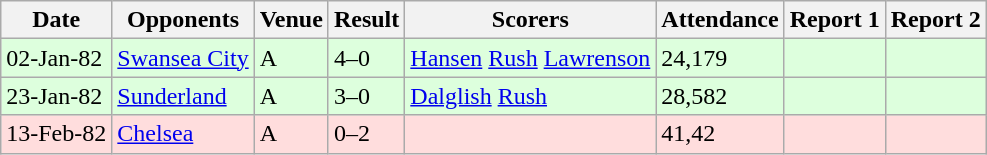<table class=wikitable>
<tr>
<th>Date</th>
<th>Opponents</th>
<th>Venue</th>
<th>Result</th>
<th>Scorers</th>
<th>Attendance</th>
<th>Report 1</th>
<th>Report 2</th>
</tr>
<tr bgcolor="#ddffdd">
<td>02-Jan-82</td>
<td><a href='#'>Swansea City</a></td>
<td>A</td>
<td>4–0</td>
<td><a href='#'>Hansen</a>  <a href='#'>Rush</a>  <a href='#'>Lawrenson</a> </td>
<td>24,179</td>
<td></td>
<td></td>
</tr>
<tr bgcolor="#ddffdd">
<td>23-Jan-82</td>
<td><a href='#'>Sunderland</a></td>
<td>A</td>
<td>3–0</td>
<td><a href='#'>Dalglish</a>  <a href='#'>Rush</a> </td>
<td>28,582</td>
<td></td>
<td></td>
</tr>
<tr bgcolor="#ffdddd">
<td>13-Feb-82</td>
<td><a href='#'>Chelsea</a></td>
<td>A</td>
<td>0–2</td>
<td></td>
<td>41,42</td>
<td></td>
<td></td>
</tr>
</table>
